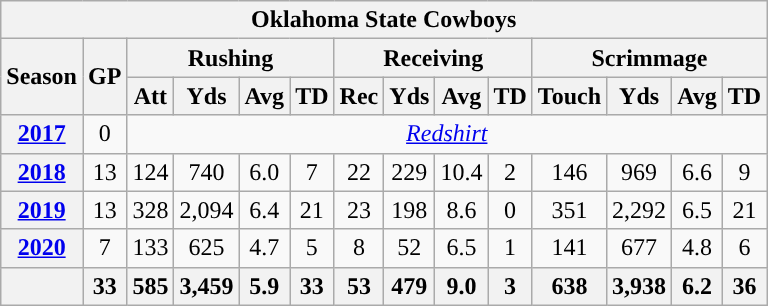<table class="wikitable sortable" style="text-align:center;">
<tr>
<th colspan="14">Oklahoma State Cowboys</th>
</tr>
<tr>
<th rowspan="2">Season</th>
<th rowspan="2">GP</th>
<th colspan="4">Rushing</th>
<th colspan="4">Receiving</th>
<th colspan="4">Scrimmage</th>
</tr>
<tr>
<th>Att</th>
<th>Yds</th>
<th>Avg</th>
<th>TD</th>
<th>Rec</th>
<th>Yds</th>
<th>Avg</th>
<th>TD</th>
<th>Touch</th>
<th>Yds</th>
<th>Avg</th>
<th>TD</th>
</tr>
<tr>
<th><a href='#'>2017</a></th>
<td>0</td>
<td colspan="12"> <em><a href='#'>Redshirt</a></em></td>
</tr>
<tr>
<th><a href='#'>2018</a></th>
<td>13</td>
<td>124</td>
<td>740</td>
<td>6.0</td>
<td>7</td>
<td>22</td>
<td>229</td>
<td>10.4</td>
<td>2</td>
<td>146</td>
<td>969</td>
<td>6.6</td>
<td>9</td>
</tr>
<tr>
<th><a href='#'>2019</a></th>
<td>13</td>
<td>328</td>
<td>2,094</td>
<td>6.4</td>
<td>21</td>
<td>23</td>
<td>198</td>
<td>8.6</td>
<td>0</td>
<td>351</td>
<td>2,292</td>
<td>6.5</td>
<td>21</td>
</tr>
<tr>
<th><a href='#'>2020</a></th>
<td>7</td>
<td>133</td>
<td>625</td>
<td>4.7</td>
<td>5</td>
<td>8</td>
<td>52</td>
<td>6.5</td>
<td>1</td>
<td>141</td>
<td>677</td>
<td>4.8</td>
<td>6</td>
</tr>
<tr>
<th></th>
<th>33</th>
<th>585</th>
<th>3,459</th>
<th>5.9</th>
<th>33</th>
<th>53</th>
<th>479</th>
<th>9.0</th>
<th>3</th>
<th>638</th>
<th>3,938</th>
<th>6.2</th>
<th>36</th>
</tr>
</table>
